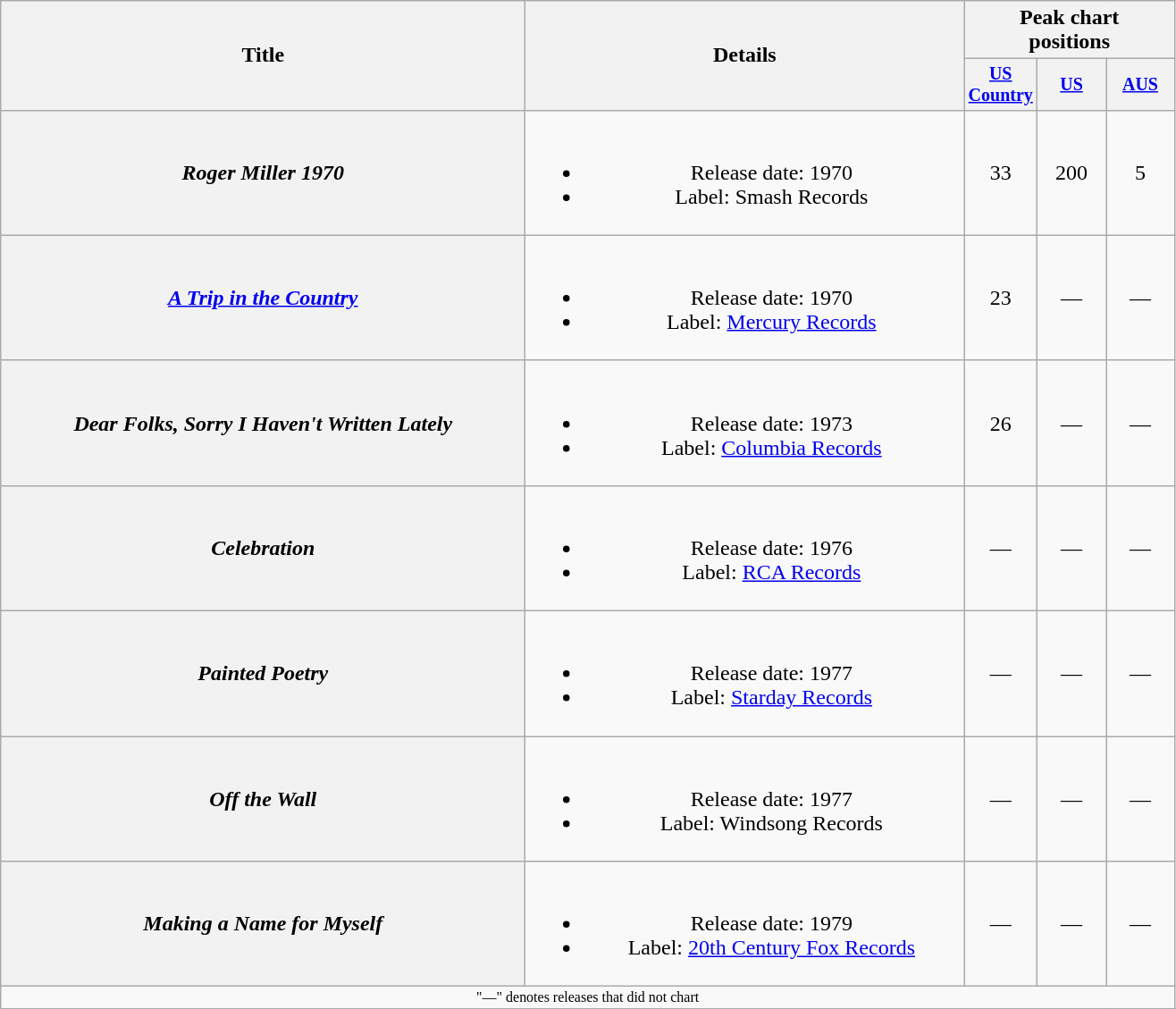<table class="wikitable plainrowheaders" style="text-align:center;">
<tr>
<th rowspan="2" style="width:24em;">Title</th>
<th rowspan="2" style="width:20em;">Details</th>
<th colspan="3">Peak chart<br>positions</th>
</tr>
<tr style="font-size:smaller;">
<th width="45"><a href='#'>US Country</a></th>
<th width="45"><a href='#'>US</a></th>
<th width="45"><a href='#'>AUS</a></th>
</tr>
<tr>
<th scope="row"><em>Roger Miller 1970</em></th>
<td><br><ul><li>Release date: 1970</li><li>Label: Smash Records</li></ul></td>
<td>33</td>
<td>200</td>
<td>5</td>
</tr>
<tr>
<th scope="row"><em><a href='#'>A Trip in the Country</a></em></th>
<td><br><ul><li>Release date: 1970</li><li>Label: <a href='#'>Mercury Records</a></li></ul></td>
<td>23</td>
<td>—</td>
<td>—</td>
</tr>
<tr>
<th scope="row"><em>Dear Folks, Sorry I Haven't Written Lately</em></th>
<td><br><ul><li>Release date: 1973</li><li>Label: <a href='#'>Columbia Records</a></li></ul></td>
<td>26</td>
<td>—</td>
<td>—</td>
</tr>
<tr>
<th scope="row"><em>Celebration</em></th>
<td><br><ul><li>Release date: 1976</li><li>Label: <a href='#'>RCA Records</a></li></ul></td>
<td>—</td>
<td>—</td>
<td>—</td>
</tr>
<tr>
<th scope="row"><em>Painted Poetry</em></th>
<td><br><ul><li>Release date: 1977</li><li>Label: <a href='#'>Starday Records</a></li></ul></td>
<td>—</td>
<td>—</td>
<td>—</td>
</tr>
<tr>
<th scope="row"><em>Off the Wall</em></th>
<td><br><ul><li>Release date: 1977</li><li>Label: Windsong Records</li></ul></td>
<td>—</td>
<td>—</td>
<td>—</td>
</tr>
<tr>
<th scope="row"><em>Making a Name for Myself</em></th>
<td><br><ul><li>Release date: 1979</li><li>Label: <a href='#'>20th Century Fox Records</a></li></ul></td>
<td>—</td>
<td>—</td>
<td>—</td>
</tr>
<tr>
<td colspan="5" style="font-size: 8pt">"—" denotes releases that did not chart</td>
</tr>
<tr>
</tr>
</table>
